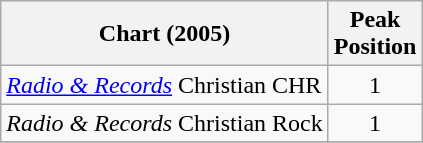<table class="wikitable sortable">
<tr>
<th align="left">Chart (2005)</th>
<th align="center">Peak<br> Position</th>
</tr>
<tr>
<td align="left"><em><a href='#'>Radio & Records</a></em> Christian CHR</td>
<td align="center">1</td>
</tr>
<tr>
<td align="left"><em>Radio & Records</em> Christian Rock</td>
<td align="center">1</td>
</tr>
<tr>
</tr>
</table>
